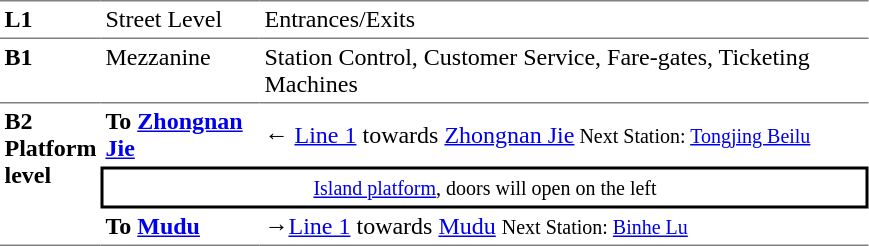<table table border=0 cellspacing=0 cellpadding=3>
<tr>
<td style="border-top:solid 1px gray;border-bottom:solid 1px gray;" valign=top width=50><strong>L1</strong></td>
<td style="border-top:solid 1px gray;border-bottom:solid 1px gray;" valign=top width=100>Street Level</td>
<td style="border-top:solid 1px gray;border-bottom:solid 1px gray;" valign=top width=400>Entrances/Exits</td>
</tr>
<tr>
<td valign=top width=50><strong>B1</strong></td>
<td valign=top width=100>Mezzanine</td>
<td valign=top width=400>Station Control, Customer Service, Fare-gates, Ticketing Machines</td>
</tr>
<tr>
<td style="border-top:solid 1px gray;border-bottom:solid 1px gray;" valign=top width=50 rowspan=3><strong>B2<br>Platform level</strong></td>
<td style="border-top:solid 1px gray;" width=100><span><strong>To <a href='#'>Zhongnan Jie</a></strong></span></td>
<td style="border-top:solid 1px gray;" width=400>← <a href='#'>Line 1</a>  towards <a href='#'>Zhongnan Jie</a><small> Next Station: <a href='#'>Tongjing Beilu</a></small></td>
</tr>
<tr>
<td style="border-bottom:solid 2px black;border-top:solid 2px black;border-right:solid 2px black;border-left:solid 2px black;text-align:center;" colspan=2><small><a href='#'>Island platform</a>, doors will open on the left</small></td>
</tr>
<tr>
<td style="border-bottom:solid 1px gray;"><span><strong>To <a href='#'>Mudu</a></strong></span></td>
<td style="border-bottom:solid 1px gray;">→<a href='#'>Line 1</a>  towards <a href='#'>Mudu</a> <small> Next Station: <a href='#'>Binhe Lu</a></small></td>
</tr>
</table>
